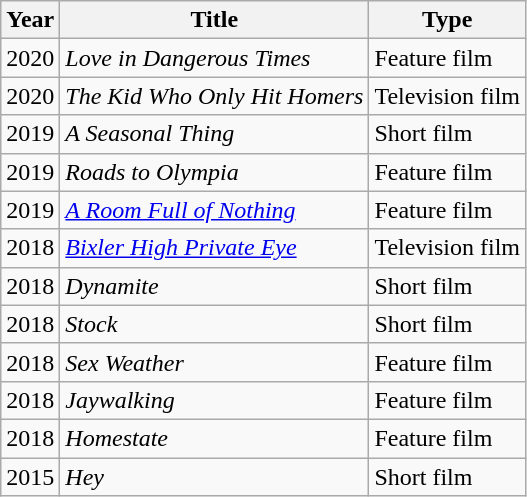<table class="wikitable">
<tr>
<th>Year</th>
<th>Title</th>
<th>Type</th>
</tr>
<tr>
<td>2020</td>
<td><em>Love in Dangerous Times</em></td>
<td>Feature film</td>
</tr>
<tr>
<td>2020</td>
<td><em>The Kid Who Only Hit Homers</em></td>
<td>Television film</td>
</tr>
<tr>
<td>2019</td>
<td><em>A Seasonal Thing</em></td>
<td>Short film</td>
</tr>
<tr>
<td>2019</td>
<td><em>Roads to Olympia</em></td>
<td>Feature film</td>
</tr>
<tr>
<td>2019</td>
<td><em><a href='#'>A Room Full of Nothing</a></em></td>
<td>Feature film</td>
</tr>
<tr>
<td>2018</td>
<td><em><a href='#'>Bixler High Private Eye</a></em></td>
<td>Television film</td>
</tr>
<tr>
<td>2018</td>
<td><em>Dynamite</em></td>
<td>Short film</td>
</tr>
<tr>
<td>2018</td>
<td><em>Stock</em></td>
<td>Short film</td>
</tr>
<tr>
<td>2018</td>
<td><em>Sex Weather</em></td>
<td>Feature film</td>
</tr>
<tr>
<td>2018</td>
<td><em>Jaywalking</em></td>
<td>Feature film</td>
</tr>
<tr>
<td>2018</td>
<td><em>Homestate</em></td>
<td>Feature film</td>
</tr>
<tr>
<td>2015</td>
<td><em>Hey</em></td>
<td>Short film</td>
</tr>
</table>
